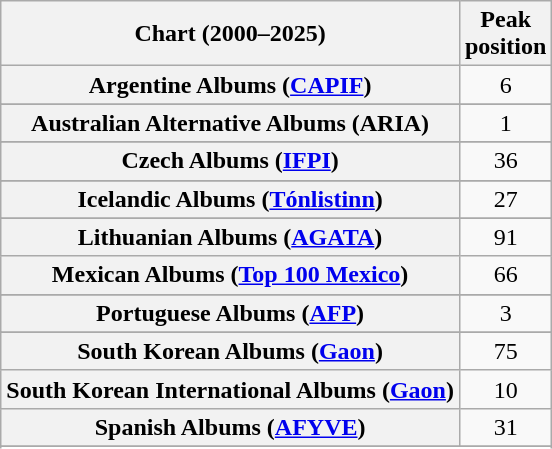<table class="wikitable sortable plainrowheaders" style="text-align:center">
<tr>
<th scope="col">Chart (2000–2025)</th>
<th scope="col">Peak<br>position</th>
</tr>
<tr>
<th scope="row">Argentine Albums (<a href='#'>CAPIF</a>)</th>
<td>6</td>
</tr>
<tr>
</tr>
<tr>
<th scope="row">Australian Alternative Albums (ARIA)</th>
<td>1</td>
</tr>
<tr>
</tr>
<tr>
</tr>
<tr>
</tr>
<tr>
</tr>
<tr>
<th scope="row">Czech Albums (<a href='#'>IFPI</a>)</th>
<td>36</td>
</tr>
<tr>
</tr>
<tr>
</tr>
<tr>
</tr>
<tr>
</tr>
<tr>
</tr>
<tr>
</tr>
<tr>
<th scope="row">Icelandic Albums (<a href='#'>Tónlistinn</a>)</th>
<td>27</td>
</tr>
<tr>
</tr>
<tr>
</tr>
<tr>
<th scope="row">Lithuanian Albums (<a href='#'>AGATA</a>)</th>
<td>91</td>
</tr>
<tr>
<th scope="row">Mexican Albums (<a href='#'>Top 100 Mexico</a>)</th>
<td>66</td>
</tr>
<tr>
</tr>
<tr>
</tr>
<tr>
<th scope="row">Portuguese Albums (<a href='#'>AFP</a>)</th>
<td>3</td>
</tr>
<tr>
</tr>
<tr>
<th scope="row">South Korean Albums (<a href='#'>Gaon</a>)</th>
<td>75</td>
</tr>
<tr>
<th scope="row">South Korean International Albums (<a href='#'>Gaon</a>)</th>
<td>10</td>
</tr>
<tr>
<th scope="row">Spanish Albums (<a href='#'>AFYVE</a>)</th>
<td>31</td>
</tr>
<tr>
</tr>
<tr>
</tr>
<tr>
</tr>
<tr>
</tr>
</table>
